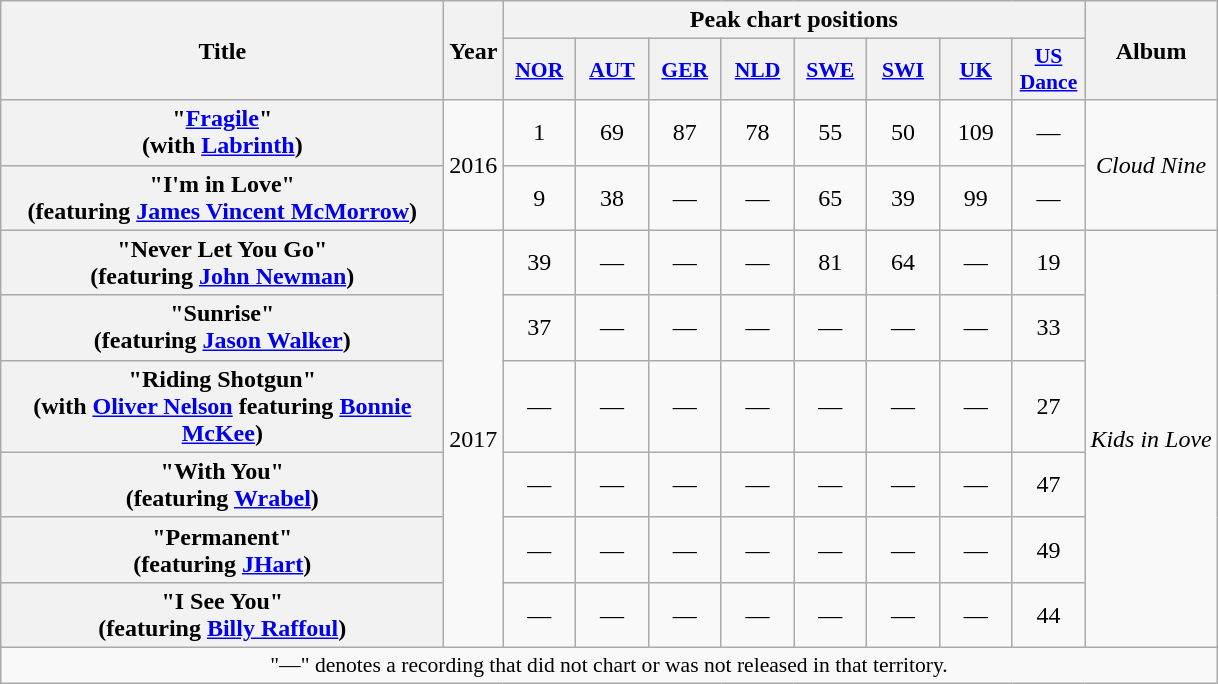<table class="wikitable plainrowheaders" style="text-align:center;" border="1">
<tr>
<th scope="col" rowspan="2" style="width:18em;">Title</th>
<th scope="col" rowspan="2" style="width:1em;">Year</th>
<th scope="col" colspan="8">Peak chart positions</th>
<th scope="col" rowspan="2">Album</th>
</tr>
<tr>
<th scope="col" style="width:2.9em;font-size:90%;"><a href='#'>NOR</a><br></th>
<th scope="col" style="width:2.9em;font-size:90%;"><a href='#'>AUT</a><br></th>
<th scope="col" style="width:2.9em;font-size:90%;"><a href='#'>GER</a><br></th>
<th scope="col" style="width:2.9em;font-size:90%;"><a href='#'>NLD</a><br></th>
<th scope="col" style="width:2.9em;font-size:90%;"><a href='#'>SWE</a><br></th>
<th scope="col" style="width:2.9em;font-size:90%;"><a href='#'>SWI</a><br></th>
<th scope="col" style="width:2.9em;font-size:90%;"><a href='#'>UK</a><br></th>
<th scope="col" style="width:2.9em;font-size:90%;"><a href='#'>US<br>Dance</a><br></th>
</tr>
<tr>
<th scope="row">"<a href='#'>Fragile</a>"<br><span>(with <a href='#'>Labrinth</a>)</span></th>
<td rowspan="2">2016</td>
<td>1</td>
<td>69</td>
<td>87</td>
<td>78</td>
<td>55</td>
<td>50</td>
<td>109</td>
<td>—</td>
<td rowspan="2"><em>Cloud Nine</em></td>
</tr>
<tr>
<th scope="row">"I'm in Love"<br><span>(featuring <a href='#'>James Vincent McMorrow</a>)</span></th>
<td>9</td>
<td>38</td>
<td>—</td>
<td>—</td>
<td>65</td>
<td>39</td>
<td>99</td>
<td>—</td>
</tr>
<tr>
<th scope="row">"Never Let You Go"<br><span>(featuring <a href='#'>John Newman</a>)</span></th>
<td rowspan="6">2017</td>
<td>39</td>
<td>—</td>
<td>—</td>
<td>—</td>
<td>81</td>
<td>64</td>
<td>—</td>
<td>19</td>
<td rowspan="6"><em>Kids in Love</em></td>
</tr>
<tr>
<th scope="row">"Sunrise"<br><span>(featuring <a href='#'>Jason Walker</a>)</span></th>
<td>37</td>
<td>—</td>
<td>—</td>
<td>—</td>
<td>—</td>
<td>—</td>
<td>—</td>
<td>33</td>
</tr>
<tr>
<th scope="row">"Riding Shotgun"<br><span>(with <a href='#'>Oliver Nelson</a> featuring <a href='#'>Bonnie McKee</a>)</span></th>
<td>—</td>
<td>—</td>
<td>—</td>
<td>—</td>
<td>—</td>
<td>—</td>
<td>—</td>
<td>27</td>
</tr>
<tr>
<th scope="row">"With You"<br><span>(featuring <a href='#'>Wrabel</a>)</span></th>
<td>—</td>
<td>—</td>
<td>—</td>
<td>—</td>
<td>—</td>
<td>—</td>
<td>—</td>
<td>47</td>
</tr>
<tr>
<th scope="row">"Permanent"<br><span>(featuring <a href='#'>JHart</a>)</span></th>
<td>—</td>
<td>—</td>
<td>—</td>
<td>—</td>
<td>—</td>
<td>—</td>
<td>—</td>
<td>49</td>
</tr>
<tr>
<th scope="row">"I See You"<br><span>(featuring <a href='#'>Billy Raffoul</a>)</span></th>
<td>—</td>
<td>—</td>
<td>—</td>
<td>—</td>
<td>—</td>
<td>—</td>
<td>—</td>
<td>44</td>
</tr>
<tr>
<td colspan="14" style="font-size:90%">"—" denotes a recording that did not chart or was not released in that territory.</td>
</tr>
</table>
